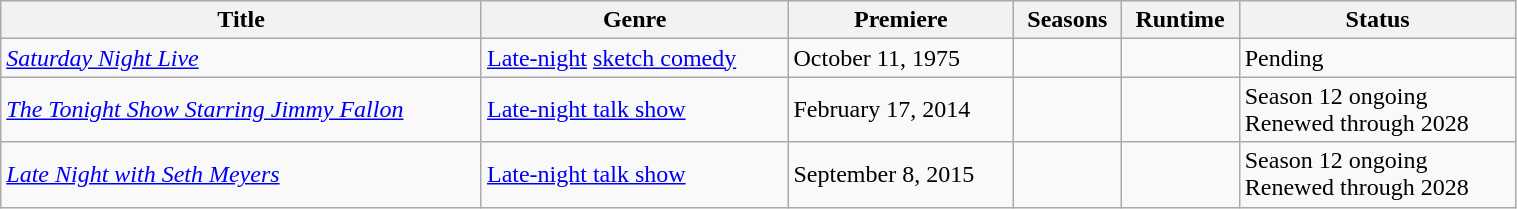<table class="wikitable sortable" style="width:80%;">
<tr>
<th>Title</th>
<th>Genre</th>
<th>Premiere</th>
<th>Seasons</th>
<th>Runtime</th>
<th>Status</th>
</tr>
<tr>
<td><em><a href='#'>Saturday Night Live</a></em></td>
<td><a href='#'>Late-night</a> <a href='#'>sketch comedy</a></td>
<td>October 11, 1975</td>
<td></td>
<td></td>
<td>Pending</td>
</tr>
<tr>
<td><em><a href='#'>The Tonight Show Starring Jimmy Fallon</a></em></td>
<td><a href='#'>Late-night talk show</a></td>
<td>February 17, 2014</td>
<td></td>
<td></td>
<td>Season 12 ongoing<br>Renewed through 2028</td>
</tr>
<tr>
<td><em><a href='#'>Late Night with Seth Meyers</a></em></td>
<td><a href='#'>Late-night talk show</a></td>
<td>September 8, 2015</td>
<td></td>
<td></td>
<td>Season 12 ongoing<br>Renewed through 2028</td>
</tr>
</table>
